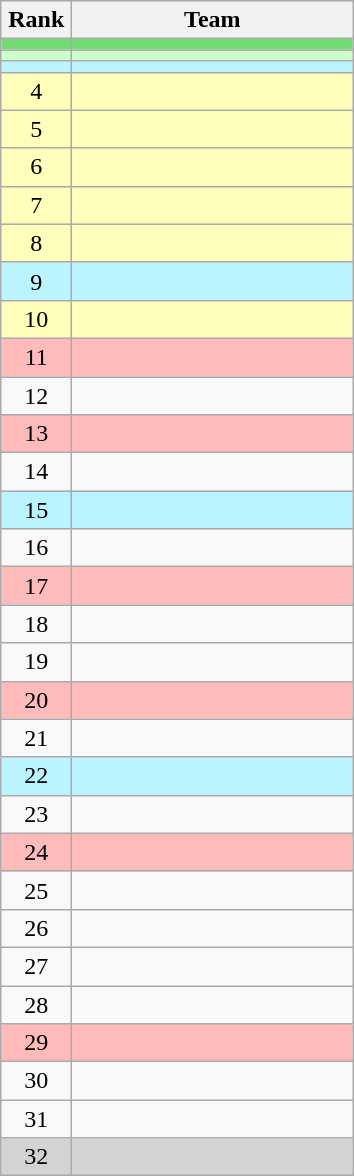<table class="wikitable">
<tr>
<th style="width: 40px;">Rank</th>
<th style="width: 180px;">Team</th>
</tr>
<tr style="background: #73DB73;">
<td style="text-align: center;"></td>
<td></td>
</tr>
<tr style="background: #CCFFCC;">
<td style="text-align: center;"></td>
<td></td>
</tr>
<tr style="background: #BBF3FF;">
<td style="text-align: center;"></td>
<td></td>
</tr>
<tr style="background: #FFFFBB;">
<td style="text-align: center;">4</td>
<td></td>
</tr>
<tr style="background: #FFFFBB;">
<td style="text-align: center;">5</td>
<td></td>
</tr>
<tr style="background: #FFFFBB;">
<td style="text-align: center;">6</td>
<td></td>
</tr>
<tr style="background: #FFFFBB;">
<td style="text-align: center;">7</td>
<td></td>
</tr>
<tr style="background: #FFFFBB;">
<td style="text-align: center;">8</td>
<td></td>
</tr>
<tr style="background: #BBF3FF;">
<td style="text-align: center;">9</td>
<td></td>
</tr>
<tr style="background: #FFFFBB;">
<td style="text-align: center;">10</td>
<td></td>
</tr>
<tr style="background: #FFBBBB;">
<td style="text-align: center;">11</td>
<td></td>
</tr>
<tr>
<td style="text-align: center;">12</td>
<td></td>
</tr>
<tr style="background: #FFBBBB;">
<td style="text-align: center;">13</td>
<td></td>
</tr>
<tr>
<td style="text-align: center;">14</td>
<td></td>
</tr>
<tr style="background: #BBF3FF;">
<td style="text-align: center;">15</td>
<td></td>
</tr>
<tr>
<td style="text-align: center;">16</td>
<td></td>
</tr>
<tr style="background: #FFBBBB;">
<td style="text-align: center;">17</td>
<td></td>
</tr>
<tr>
<td style="text-align: center;">18</td>
<td></td>
</tr>
<tr>
<td style="text-align: center;">19</td>
<td></td>
</tr>
<tr style="background: #FFBBBB;">
<td style="text-align: center;">20</td>
<td></td>
</tr>
<tr>
<td style="text-align: center;">21</td>
<td></td>
</tr>
<tr style="background: #BBF3FF;">
<td style="text-align: center;">22</td>
<td></td>
</tr>
<tr>
<td style="text-align: center;">23</td>
<td></td>
</tr>
<tr style="background: #FFBBBB;">
<td style="text-align: center;">24</td>
<td></td>
</tr>
<tr>
<td style="text-align: center;">25</td>
<td></td>
</tr>
<tr>
<td style="text-align: center;">26</td>
<td></td>
</tr>
<tr>
<td style="text-align: center;">27</td>
<td></td>
</tr>
<tr>
<td style="text-align: center;">28</td>
<td></td>
</tr>
<tr style="background: #FFBBBB;">
<td style="text-align: center;">29</td>
<td></td>
</tr>
<tr>
<td style="text-align: center;">30</td>
<td></td>
</tr>
<tr>
<td style="text-align: center;">31</td>
<td></td>
</tr>
<tr style="background: lightgrey;">
<td style="text-align: center;">32</td>
<td></td>
</tr>
</table>
